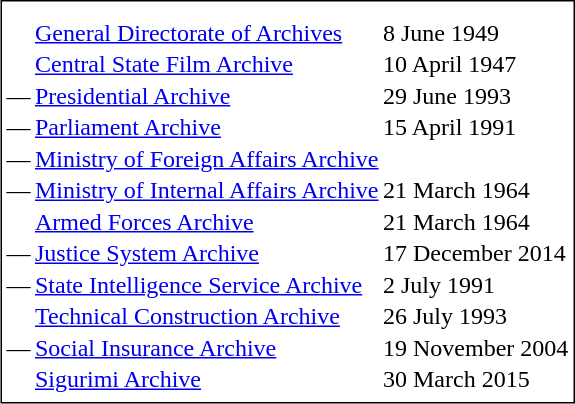<table cellpadding="0" cellspacing="3" style="margin:1px; border:1px solid #000000;">
<tr>
<th colspan="3"></th>
</tr>
<tr>
<td><strong></strong></td>
<td align="center"><strong></strong></td>
<td><strong></strong></td>
</tr>
<tr>
<th bgcolor="#000000" colspan="3"></th>
</tr>
<tr>
<td align="center"><strong></strong></td>
<td><a href='#'>General Directorate of Archives</a></td>
<td>8 June 1949</td>
</tr>
<tr>
<td align="center"><strong></strong></td>
<td><a href='#'>Central State Film Archive</a></td>
<td>10 April 1947</td>
</tr>
<tr>
<td align="center">—</td>
<td><a href='#'>Presidential Archive</a></td>
<td>29 June 1993</td>
</tr>
<tr>
<td align="center">—</td>
<td><a href='#'>Parliament Archive</a></td>
<td>15 April 1991</td>
</tr>
<tr>
<td align="center">—</td>
<td><a href='#'>Ministry of Foreign Affairs Archive</a></td>
<td></td>
</tr>
<tr>
<td align="center">—</td>
<td><a href='#'>Ministry of Internal Affairs Archive</a></td>
<td>21 March 1964</td>
</tr>
<tr>
<td align="center"><strong></strong></td>
<td><a href='#'>Armed Forces Archive</a></td>
<td>21 March 1964</td>
</tr>
<tr>
<td align="center">—</td>
<td><a href='#'>Justice System Archive</a></td>
<td>17 December 2014</td>
</tr>
<tr>
<td align="center">—</td>
<td><a href='#'>State Intelligence Service Archive</a></td>
<td>2 July 1991</td>
</tr>
<tr>
<td align="center"><strong></strong></td>
<td><a href='#'>Technical Construction Archive</a></td>
<td>26 July 1993</td>
</tr>
<tr>
<td align="center">—</td>
<td><a href='#'>Social Insurance Archive</a></td>
<td>19 November 2004</td>
</tr>
<tr>
<td align="center"><strong></strong></td>
<td><a href='#'>Sigurimi Archive</a></td>
<td>30 March 2015</td>
</tr>
<tr>
</tr>
</table>
